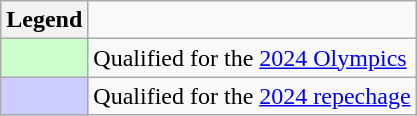<table class="wikitable">
<tr>
<th>Legend</th>
</tr>
<tr>
<td bgcolor="ccffcc"></td>
<td>Qualified for the <a href='#'>2024 Olympics</a></td>
</tr>
<tr>
<td bgcolor="ccccff"></td>
<td>Qualified for the <a href='#'>2024 repechage</a></td>
</tr>
</table>
